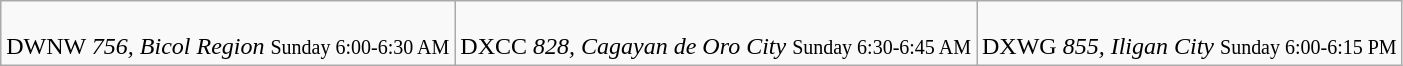<table class="wikitable">
<tr>
<td><br>DWNW <em>756, Bicol Region</em>
<small>Sunday 6:00-6:30 AM</small></td>
<td><br>DXCC <em>828, Cagayan de Oro City</em>
<small>Sunday 6:30-6:45 AM</small></td>
<td><br>DXWG <em>855, Iligan City</em>
<small>Sunday 6:00-6:15 PM</small></td>
</tr>
</table>
